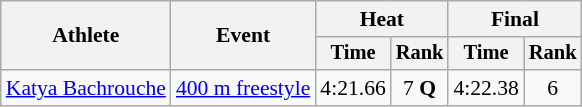<table class=wikitable style="font-size:90%">
<tr>
<th rowspan="2">Athlete</th>
<th rowspan="2">Event</th>
<th colspan="2">Heat</th>
<th colspan="2">Final</th>
</tr>
<tr style="font-size:95%">
<th>Time</th>
<th>Rank</th>
<th>Time</th>
<th>Rank</th>
</tr>
<tr align=center>
<td align=left><a href='#'>Katya Bachrouche</a></td>
<td align=left><a href='#'>400 m freestyle</a></td>
<td>4:21.66</td>
<td>7 <strong>Q</strong></td>
<td>4:22.38</td>
<td>6</td>
</tr>
</table>
